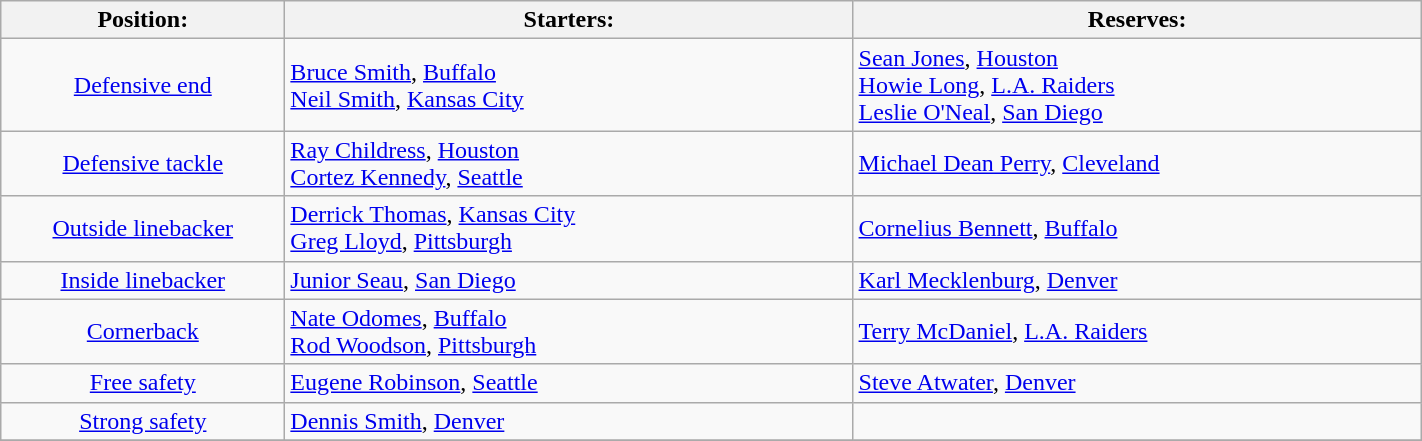<table class="wikitable" width=75%>
<tr>
<th width=20%>Position:</th>
<th width=40%>Starters:</th>
<th width=40%>Reserves:</th>
</tr>
<tr>
<td align=center><a href='#'>Defensive end</a></td>
<td> <a href='#'>Bruce Smith</a>, <a href='#'>Buffalo</a><br> <a href='#'>Neil Smith</a>, <a href='#'>Kansas City</a></td>
<td> <a href='#'>Sean Jones</a>, <a href='#'>Houston</a><br> <a href='#'>Howie Long</a>, <a href='#'>L.A. Raiders</a><br> <a href='#'>Leslie O'Neal</a>, <a href='#'>San Diego</a></td>
</tr>
<tr>
<td align=center><a href='#'>Defensive tackle</a></td>
<td> <a href='#'>Ray Childress</a>, <a href='#'>Houston</a><br> <a href='#'>Cortez Kennedy</a>, <a href='#'>Seattle</a></td>
<td> <a href='#'>Michael Dean Perry</a>, <a href='#'>Cleveland</a></td>
</tr>
<tr>
<td align=center><a href='#'>Outside linebacker</a></td>
<td> <a href='#'>Derrick Thomas</a>, <a href='#'>Kansas City</a><br> <a href='#'>Greg Lloyd</a>, <a href='#'>Pittsburgh</a></td>
<td> <a href='#'>Cornelius Bennett</a>, <a href='#'>Buffalo</a><br></td>
</tr>
<tr>
<td align=center><a href='#'>Inside linebacker</a></td>
<td> <a href='#'>Junior Seau</a>, <a href='#'>San Diego</a></td>
<td> <a href='#'>Karl Mecklenburg</a>, <a href='#'>Denver</a></td>
</tr>
<tr>
<td align=center><a href='#'>Cornerback</a></td>
<td> <a href='#'>Nate Odomes</a>, <a href='#'>Buffalo</a><br> <a href='#'>Rod Woodson</a>, <a href='#'>Pittsburgh</a></td>
<td> <a href='#'>Terry McDaniel</a>, <a href='#'>L.A. Raiders</a></td>
</tr>
<tr>
<td align=center><a href='#'>Free safety</a></td>
<td> <a href='#'>Eugene Robinson</a>, <a href='#'>Seattle</a></td>
<td> <a href='#'>Steve Atwater</a>, <a href='#'>Denver</a></td>
</tr>
<tr>
<td align=center><a href='#'>Strong safety</a></td>
<td> <a href='#'>Dennis Smith</a>, <a href='#'>Denver</a></td>
<td></td>
</tr>
<tr>
</tr>
</table>
